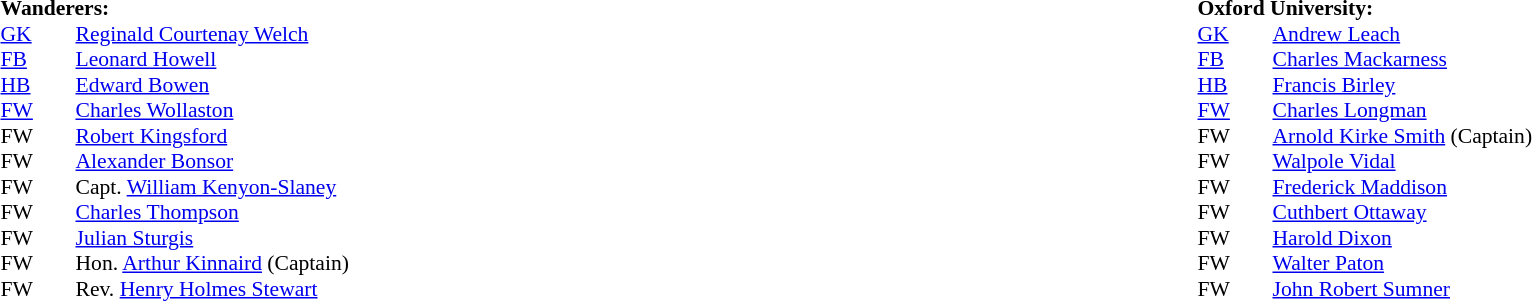<table style="width:100%">
<tr>
<td style="vertical-align:top;width:40%"><br><table style="font-size:90%" cellspacing="0" cellpadding="0">
<tr>
<td colspan="4"><strong>Wanderers:</strong></td>
</tr>
<tr>
<th width="25"></th>
<th width="25"></th>
</tr>
<tr>
<td><a href='#'>GK</a></td>
<td></td>
<td><a href='#'>Reginald Courtenay Welch</a></td>
</tr>
<tr>
<td><a href='#'>FB</a></td>
<td></td>
<td><a href='#'>Leonard Howell</a></td>
</tr>
<tr>
<td><a href='#'>HB</a></td>
<td></td>
<td><a href='#'>Edward Bowen</a></td>
</tr>
<tr>
<td><a href='#'>FW</a></td>
<td></td>
<td><a href='#'>Charles Wollaston</a></td>
</tr>
<tr>
<td>FW</td>
<td></td>
<td><a href='#'>Robert Kingsford</a></td>
</tr>
<tr>
<td>FW</td>
<td></td>
<td><a href='#'>Alexander Bonsor</a></td>
</tr>
<tr>
<td>FW</td>
<td></td>
<td>Capt. <a href='#'>William Kenyon-Slaney</a></td>
</tr>
<tr>
<td>FW</td>
<td></td>
<td><a href='#'>Charles Thompson</a></td>
</tr>
<tr>
<td>FW</td>
<td></td>
<td><a href='#'>Julian Sturgis</a></td>
</tr>
<tr>
<td>FW</td>
<td></td>
<td>Hon. <a href='#'>Arthur Kinnaird</a> (Captain)</td>
</tr>
<tr>
<td>FW</td>
<td></td>
<td>Rev. <a href='#'>Henry Holmes Stewart</a></td>
</tr>
<tr>
</tr>
</table>
</td>
<td valign="top" width="50%"><br><table cellspacing="0" cellpadding="0" style="font-size:90%;margin:auto">
<tr>
<td colspan="4"><strong>Oxford University:</strong></td>
</tr>
<tr>
<th width="25"></th>
<th width="25"></th>
</tr>
<tr>
</tr>
<tr>
<td><a href='#'>GK</a></td>
<td></td>
<td><a href='#'>Andrew Leach</a></td>
</tr>
<tr>
<td><a href='#'>FB</a></td>
<td></td>
<td><a href='#'>Charles Mackarness</a></td>
</tr>
<tr>
<td><a href='#'>HB</a></td>
<td></td>
<td><a href='#'>Francis Birley</a></td>
</tr>
<tr>
<td><a href='#'>FW</a></td>
<td></td>
<td><a href='#'>Charles Longman</a></td>
</tr>
<tr>
<td>FW</td>
<td></td>
<td><a href='#'>Arnold Kirke Smith</a> (Captain)</td>
</tr>
<tr>
<td>FW</td>
<td></td>
<td><a href='#'>Walpole Vidal</a></td>
</tr>
<tr>
<td>FW</td>
<td></td>
<td><a href='#'>Frederick Maddison</a></td>
</tr>
<tr>
<td>FW</td>
<td></td>
<td><a href='#'>Cuthbert Ottaway</a></td>
</tr>
<tr>
<td>FW</td>
<td></td>
<td><a href='#'>Harold Dixon</a></td>
</tr>
<tr>
<td>FW</td>
<td></td>
<td><a href='#'>Walter Paton</a></td>
</tr>
<tr>
<td>FW</td>
<td></td>
<td><a href='#'>John Robert Sumner</a></td>
</tr>
</table>
</td>
</tr>
</table>
